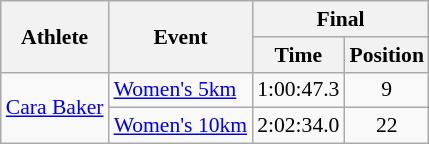<table class="wikitable" border="1" style="font-size:90%">
<tr>
<th rowspan=2>Athlete</th>
<th rowspan=2>Event</th>
<th colspan=2>Final</th>
</tr>
<tr>
<th>Time</th>
<th>Position</th>
</tr>
<tr>
<td rowspan=2><a href='#'>Cara Baker</a></td>
<td><a href='#'>Women's 5km</a></td>
<td align=center>1:00:47.3</td>
<td align=center>9</td>
</tr>
<tr>
<td><a href='#'>Women's 10km</a></td>
<td align=center>2:02:34.0</td>
<td align=center>22</td>
</tr>
</table>
